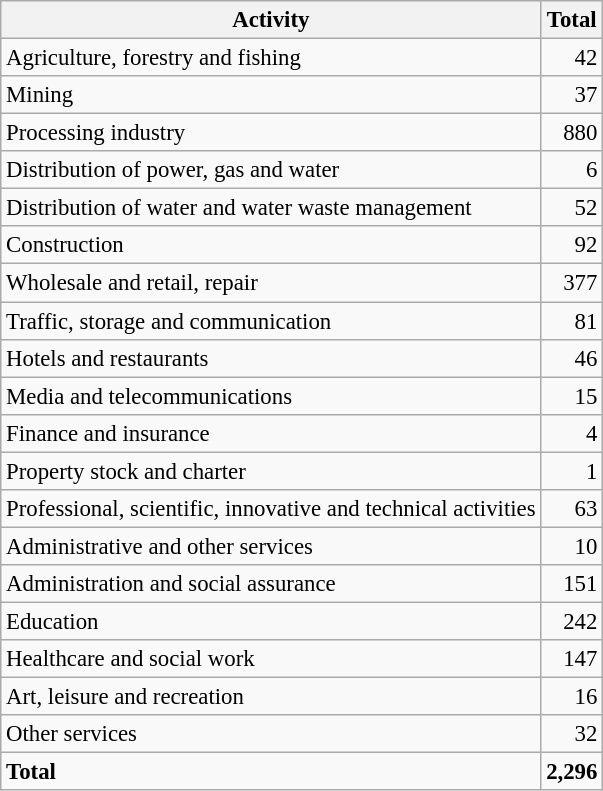<table class="wikitable sortable" style="font-size:95%;">
<tr>
<th>Activity</th>
<th>Total</th>
</tr>
<tr>
<td>Agriculture, forestry and fishing</td>
<td align="right">42</td>
</tr>
<tr>
<td>Mining</td>
<td align="right">37</td>
</tr>
<tr>
<td>Processing industry</td>
<td align="right">880</td>
</tr>
<tr>
<td>Distribution of power, gas and water</td>
<td align="right">6</td>
</tr>
<tr>
<td>Distribution of water and water waste management</td>
<td align="right">52</td>
</tr>
<tr>
<td>Construction</td>
<td align="right">92</td>
</tr>
<tr>
<td>Wholesale and retail, repair</td>
<td align="right">377</td>
</tr>
<tr>
<td>Traffic, storage and communication</td>
<td align="right">81</td>
</tr>
<tr>
<td>Hotels and restaurants</td>
<td align="right">46</td>
</tr>
<tr>
<td>Media and telecommunications</td>
<td align="right">15</td>
</tr>
<tr>
<td>Finance and insurance</td>
<td align="right">4</td>
</tr>
<tr>
<td>Property stock and charter</td>
<td align="right">1</td>
</tr>
<tr>
<td>Professional, scientific, innovative and technical activities</td>
<td align="right">63</td>
</tr>
<tr>
<td>Administrative and other services</td>
<td align="right">10</td>
</tr>
<tr>
<td>Administration and social assurance</td>
<td align="right">151</td>
</tr>
<tr>
<td>Education</td>
<td align="right">242</td>
</tr>
<tr>
<td>Healthcare and social work</td>
<td align="right">147</td>
</tr>
<tr>
<td>Art, leisure and recreation</td>
<td align="right">16</td>
</tr>
<tr>
<td>Other services</td>
<td align="right">32</td>
</tr>
<tr class="sortbottom">
<td><strong>Total</strong></td>
<td align="right"><strong>2,296</strong></td>
</tr>
</table>
